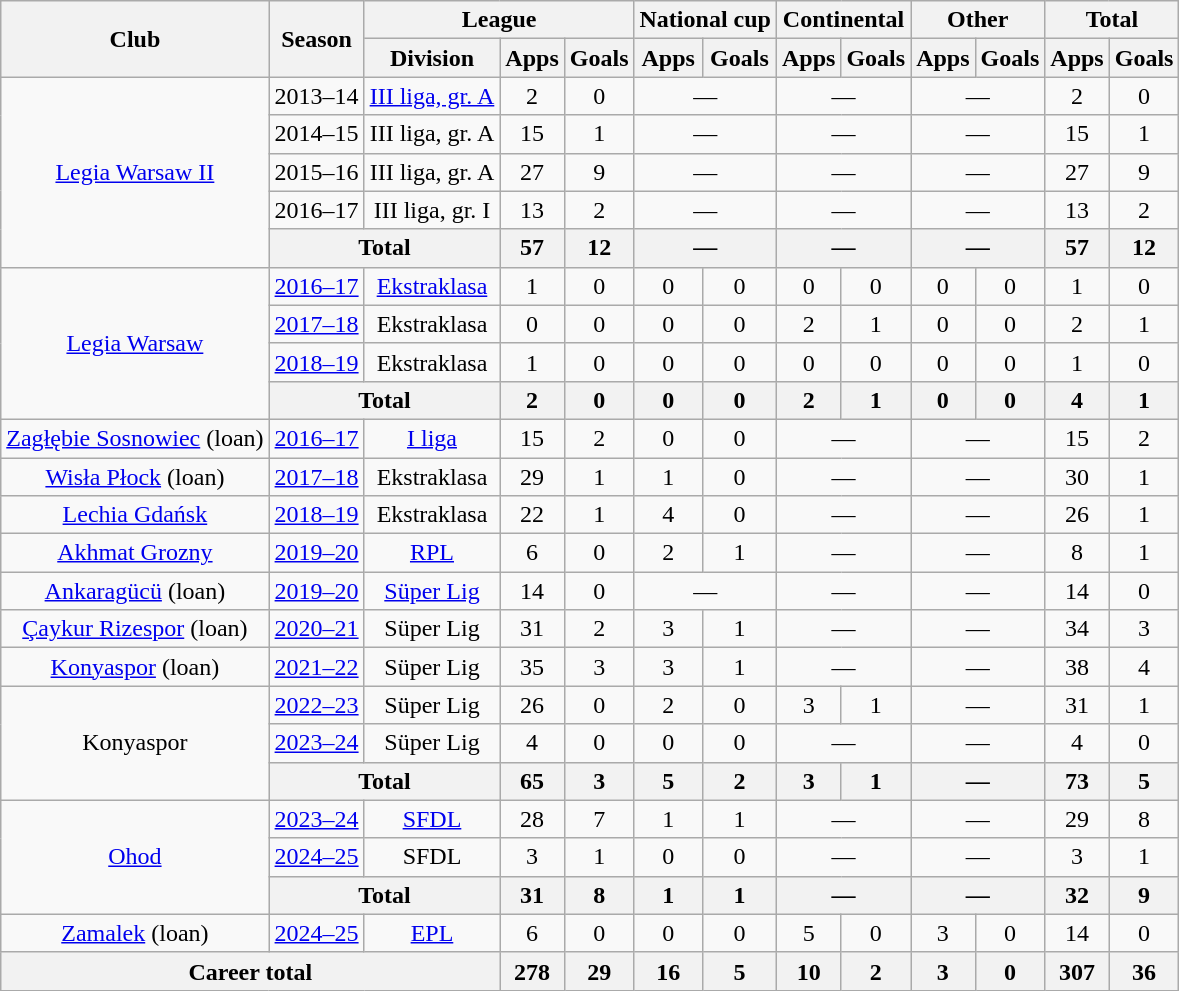<table class=wikitable style="text-align: center">
<tr>
<th rowspan="2">Club</th>
<th rowspan="2">Season</th>
<th colspan="3">League</th>
<th colspan="2">National cup</th>
<th colspan="2">Continental</th>
<th colspan="2">Other</th>
<th colspan="2">Total</th>
</tr>
<tr>
<th>Division</th>
<th>Apps</th>
<th>Goals</th>
<th>Apps</th>
<th>Goals</th>
<th>Apps</th>
<th>Goals</th>
<th>Apps</th>
<th>Goals</th>
<th>Apps</th>
<th>Goals</th>
</tr>
<tr>
<td rowspan="5"><a href='#'>Legia Warsaw II</a></td>
<td>2013–14</td>
<td><a href='#'>III liga, gr. A</a></td>
<td>2</td>
<td>0</td>
<td colspan="2">—</td>
<td colspan="2">—</td>
<td colspan="2">—</td>
<td>2</td>
<td>0</td>
</tr>
<tr>
<td>2014–15</td>
<td>III liga, gr. A</td>
<td>15</td>
<td>1</td>
<td colspan="2">—</td>
<td colspan="2">—</td>
<td colspan="2">—</td>
<td>15</td>
<td>1</td>
</tr>
<tr>
<td>2015–16</td>
<td>III liga, gr. A</td>
<td>27</td>
<td>9</td>
<td colspan="2">—</td>
<td colspan="2">—</td>
<td colspan="2">—</td>
<td>27</td>
<td>9</td>
</tr>
<tr>
<td>2016–17</td>
<td>III liga, gr. I</td>
<td>13</td>
<td>2</td>
<td colspan="2">—</td>
<td colspan="2">—</td>
<td colspan="2">—</td>
<td>13</td>
<td>2</td>
</tr>
<tr>
<th colspan="2">Total</th>
<th>57</th>
<th>12</th>
<th colspan="2">—</th>
<th colspan="2">—</th>
<th colspan="2">—</th>
<th>57</th>
<th>12</th>
</tr>
<tr>
<td rowspan="4"><a href='#'>Legia Warsaw</a></td>
<td><a href='#'>2016–17</a></td>
<td><a href='#'>Ekstraklasa</a></td>
<td>1</td>
<td>0</td>
<td>0</td>
<td>0</td>
<td>0</td>
<td>0</td>
<td>0</td>
<td>0</td>
<td>1</td>
<td>0</td>
</tr>
<tr>
<td><a href='#'>2017–18</a></td>
<td>Ekstraklasa</td>
<td>0</td>
<td>0</td>
<td>0</td>
<td>0</td>
<td>2</td>
<td>1</td>
<td>0</td>
<td>0</td>
<td>2</td>
<td>1</td>
</tr>
<tr>
<td><a href='#'>2018–19</a></td>
<td>Ekstraklasa</td>
<td>1</td>
<td>0</td>
<td>0</td>
<td>0</td>
<td>0</td>
<td>0</td>
<td>0</td>
<td>0</td>
<td>1</td>
<td>0</td>
</tr>
<tr>
<th colspan="2">Total</th>
<th>2</th>
<th>0</th>
<th>0</th>
<th>0</th>
<th>2</th>
<th>1</th>
<th>0</th>
<th>0</th>
<th>4</th>
<th>1</th>
</tr>
<tr>
<td><a href='#'>Zagłębie Sosnowiec</a> (loan)</td>
<td><a href='#'>2016–17</a></td>
<td><a href='#'>I liga</a></td>
<td>15</td>
<td>2</td>
<td>0</td>
<td>0</td>
<td colspan="2">—</td>
<td colspan="2">—</td>
<td>15</td>
<td>2</td>
</tr>
<tr>
<td><a href='#'>Wisła Płock</a> (loan)</td>
<td><a href='#'>2017–18</a></td>
<td>Ekstraklasa</td>
<td>29</td>
<td>1</td>
<td>1</td>
<td>0</td>
<td colspan="2">—</td>
<td colspan="2">—</td>
<td>30</td>
<td>1</td>
</tr>
<tr>
<td><a href='#'>Lechia Gdańsk</a></td>
<td><a href='#'>2018–19</a></td>
<td>Ekstraklasa</td>
<td>22</td>
<td>1</td>
<td>4</td>
<td>0</td>
<td colspan="2">—</td>
<td colspan="2">—</td>
<td>26</td>
<td>1</td>
</tr>
<tr>
<td><a href='#'>Akhmat Grozny</a></td>
<td><a href='#'>2019–20</a></td>
<td><a href='#'>RPL</a></td>
<td>6</td>
<td>0</td>
<td>2</td>
<td>1</td>
<td colspan="2">—</td>
<td colspan="2">—</td>
<td>8</td>
<td>1</td>
</tr>
<tr>
<td><a href='#'>Ankaragücü</a> (loan)</td>
<td><a href='#'>2019–20</a></td>
<td><a href='#'>Süper Lig</a></td>
<td>14</td>
<td>0</td>
<td colspan="2">—</td>
<td colspan="2">—</td>
<td colspan="2">—</td>
<td>14</td>
<td>0</td>
</tr>
<tr>
<td><a href='#'>Çaykur Rizespor</a> (loan)</td>
<td><a href='#'>2020–21</a></td>
<td>Süper Lig</td>
<td>31</td>
<td>2</td>
<td>3</td>
<td>1</td>
<td colspan="2">—</td>
<td colspan="2">—</td>
<td>34</td>
<td>3</td>
</tr>
<tr>
<td><a href='#'>Konyaspor</a> (loan)</td>
<td><a href='#'>2021–22</a></td>
<td>Süper Lig</td>
<td>35</td>
<td>3</td>
<td>3</td>
<td>1</td>
<td colspan="2">—</td>
<td colspan="2">—</td>
<td>38</td>
<td>4</td>
</tr>
<tr>
<td rowspan="3">Konyaspor</td>
<td><a href='#'>2022–23</a></td>
<td>Süper Lig</td>
<td>26</td>
<td>0</td>
<td>2</td>
<td>0</td>
<td>3</td>
<td>1</td>
<td colspan="2">—</td>
<td>31</td>
<td>1</td>
</tr>
<tr>
<td><a href='#'>2023–24</a></td>
<td>Süper Lig</td>
<td>4</td>
<td>0</td>
<td>0</td>
<td>0</td>
<td colspan="2">—</td>
<td colspan="2">—</td>
<td>4</td>
<td>0</td>
</tr>
<tr>
<th colspan="2">Total</th>
<th>65</th>
<th>3</th>
<th>5</th>
<th>2</th>
<th>3</th>
<th>1</th>
<th colspan="2">—</th>
<th>73</th>
<th>5</th>
</tr>
<tr>
<td rowspan="3"><a href='#'>Ohod</a></td>
<td><a href='#'>2023–24</a></td>
<td><a href='#'>SFDL</a></td>
<td>28</td>
<td>7</td>
<td>1</td>
<td>1</td>
<td colspan="2">—</td>
<td colspan="2">—</td>
<td>29</td>
<td>8</td>
</tr>
<tr>
<td><a href='#'>2024–25</a></td>
<td>SFDL</td>
<td>3</td>
<td>1</td>
<td>0</td>
<td>0</td>
<td colspan="2">—</td>
<td colspan="2">—</td>
<td>3</td>
<td>1</td>
</tr>
<tr>
<th colspan="2">Total</th>
<th>31</th>
<th>8</th>
<th>1</th>
<th>1</th>
<th colspan="2">—</th>
<th colspan="2">—</th>
<th>32</th>
<th>9</th>
</tr>
<tr>
<td rowspan="1"><a href='#'>Zamalek</a> (loan)</td>
<td><a href='#'>2024–25</a></td>
<td><a href='#'>EPL</a></td>
<td>6</td>
<td>0</td>
<td>0</td>
<td>0</td>
<td>5</td>
<td>0</td>
<td>3</td>
<td>0</td>
<td>14</td>
<td>0</td>
</tr>
<tr>
<th colspan="3">Career total</th>
<th>278</th>
<th>29</th>
<th>16</th>
<th>5</th>
<th>10</th>
<th>2</th>
<th>3</th>
<th>0</th>
<th>307</th>
<th>36</th>
</tr>
</table>
